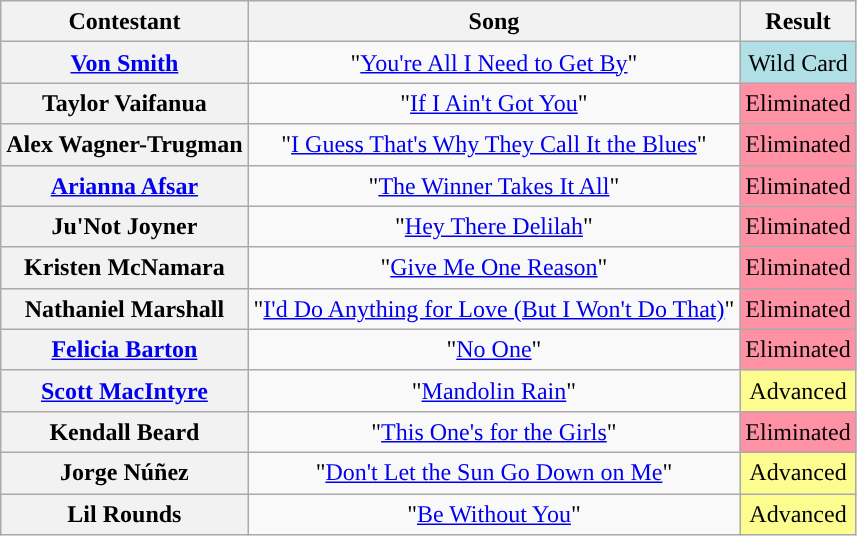<table class="wikitable" style="text-align:center; line-height:20px;">
<tr>
<th scope="col">Contestant</th>
<th scope="col">Song</th>
<th scope="col">Result</th>
</tr>
<tr>
<th scope="row"><a href='#'>Von Smith</a></th>
<td>"<a href='#'>You're All I Need to Get By</a>"</td>
<td style="background:#B0E0E6;">Wild Card</td>
</tr>
<tr>
<th scope="row">Taylor Vaifanua</th>
<td>"<a href='#'>If I Ain't Got You</a>"</td>
<td style="background:#FF91A4;">Eliminated</td>
</tr>
<tr>
<th scope="row">Alex Wagner-Trugman</th>
<td>"<a href='#'>I Guess That's Why They Call It the Blues</a>"</td>
<td style="background:#FF91A4;">Eliminated</td>
</tr>
<tr>
<th scope="row"><a href='#'>Arianna Afsar</a></th>
<td>"<a href='#'>The Winner Takes It All</a>"</td>
<td style="background:#FF91A4;">Eliminated</td>
</tr>
<tr>
<th scope="row">Ju'Not Joyner</th>
<td>"<a href='#'>Hey There Delilah</a>"</td>
<td style="background:#FF91A4;">Eliminated</td>
</tr>
<tr>
<th scope="row">Kristen McNamara</th>
<td>"<a href='#'>Give Me One Reason</a>"</td>
<td style="background:#FF91A4;">Eliminated</td>
</tr>
<tr>
<th scope="row">Nathaniel Marshall</th>
<td>"<a href='#'>I'd Do Anything for Love (But I Won't Do That)</a>"</td>
<td style="background:#FF91A4;">Eliminated</td>
</tr>
<tr>
<th scope="row"><a href='#'>Felicia Barton</a></th>
<td>"<a href='#'>No One</a>"</td>
<td style="background:#FF91A4;">Eliminated</td>
</tr>
<tr>
<th scope="row"><a href='#'>Scott MacIntyre</a></th>
<td>"<a href='#'>Mandolin Rain</a>"</td>
<td bgcolor="fdfc8f">Advanced</td>
</tr>
<tr>
<th scope="row">Kendall Beard</th>
<td>"<a href='#'>This One's for the Girls</a>"</td>
<td style="background:#FF91A4;">Eliminated</td>
</tr>
<tr>
<th scope="row">Jorge Núñez</th>
<td>"<a href='#'>Don't Let the Sun Go Down on Me</a>"</td>
<td bgcolor="fdfc8f">Advanced</td>
</tr>
<tr>
<th scope="row">Lil Rounds</th>
<td>"<a href='#'>Be Without You</a>"</td>
<td bgcolor="fdfc8f">Advanced</td>
</tr>
</table>
